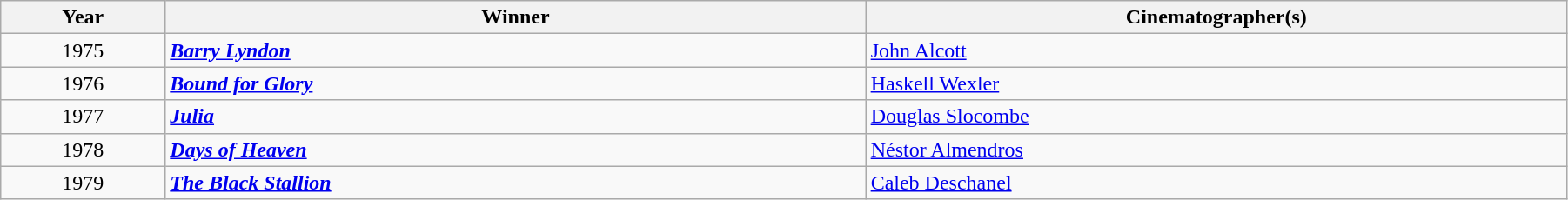<table class="wikitable" width="95%" cellpadding="5">
<tr>
<th width="100"><strong>Year</strong></th>
<th width="450"><strong>Winner</strong></th>
<th width="450"><strong>Cinematographer(s)</strong></th>
</tr>
<tr>
<td style="text-align:center;">1975</td>
<td><strong><em><a href='#'>Barry Lyndon</a></em></strong></td>
<td><a href='#'>John Alcott</a></td>
</tr>
<tr>
<td style="text-align:center;">1976</td>
<td><strong><em><a href='#'>Bound for Glory</a></em></strong></td>
<td><a href='#'>Haskell Wexler</a></td>
</tr>
<tr>
<td style="text-align:center;">1977</td>
<td><strong><em><a href='#'>Julia</a></em></strong></td>
<td><a href='#'>Douglas Slocombe</a></td>
</tr>
<tr>
<td style="text-align:center;">1978</td>
<td><strong><em><a href='#'>Days of Heaven</a></em></strong></td>
<td><a href='#'>Néstor Almendros</a></td>
</tr>
<tr>
<td style="text-align:center;">1979</td>
<td><strong><em><a href='#'>The Black Stallion</a></em></strong></td>
<td><a href='#'>Caleb Deschanel</a></td>
</tr>
</table>
